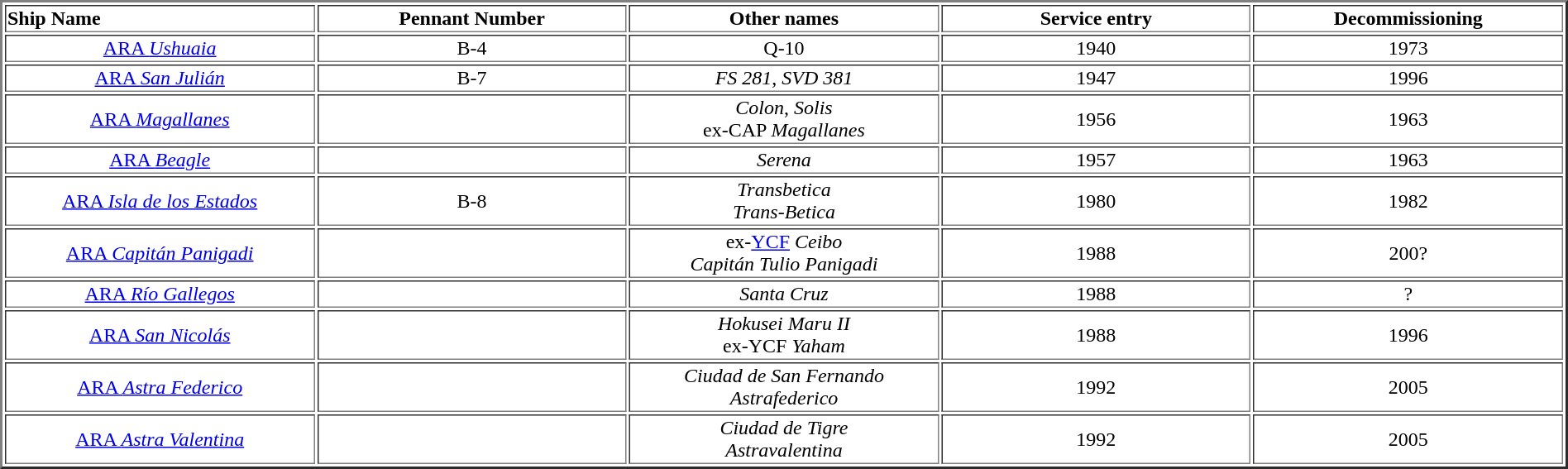<table width="100%" border="2">
<tr>
<th width="16%" align="left">Ship Name</th>
<th width="16%" align="center">Pennant Number</th>
<th width="16%" align="center">Other names</th>
<th width="16%" align="center">Service entry</th>
<th width="16%" align="center">Decommissioning</th>
</tr>
<tr>
<td align="center"><a href='#'>ARA <em>Ushuaia</em></a></td>
<td align="center">B-4</td>
<td align="center">Q-10</td>
<td align="center">1940</td>
<td align="center">1973 </td>
</tr>
<tr>
<td align="center"><a href='#'>ARA <em>San Julián</em></a></td>
<td align="center">B-7</td>
<td align="center"><em>FS 281</em>, <em>SVD 381</em></td>
<td align="center">1947</td>
<td align="center">1996 </td>
</tr>
<tr>
<td align="center"><a href='#'>ARA <em>Magallanes</em></a></td>
<td align="center"></td>
<td align="center"><em>Colon</em>, <em>Solis</em><br>ex-CAP <em>Magallanes</em></td>
<td align="center">1956</td>
<td align="center">1963 </td>
</tr>
<tr>
<td align="center"><a href='#'>ARA <em>Beagle</em></a></td>
<td align="center"></td>
<td align="center"><em>Serena</em></td>
<td align="center">1957</td>
<td align="center">1963 </td>
</tr>
<tr>
<td align="center"><a href='#'>ARA <em>Isla de los Estados</em></a></td>
<td align="center">B-8</td>
<td align="center"><em>Transbetica</em><br><em>Trans-Betica</em></td>
<td align="center">1980</td>
<td align="center">1982 </td>
</tr>
<tr>
<td align="center"><a href='#'>ARA <em>Capitán Panigadi</em></a></td>
<td align="center"></td>
<td align="center">ex-<a href='#'>YCF</a> <em>Ceibo</em><br><em>Capitán Tulio Panigadi</em></td>
<td align="center">1988</td>
<td align="center">200? </td>
</tr>
<tr>
<td align="center"><a href='#'>ARA <em>Río Gallegos</em></a></td>
<td align="center"></td>
<td align="center"><em>Santa Cruz</em></td>
<td align="center">1988</td>
<td align="center">?</td>
</tr>
<tr>
<td align="center"><a href='#'>ARA <em>San Nicolás</em></a></td>
<td align="center"></td>
<td align="center"><em>Hokusei Maru II</em><br>ex-YCF <em>Yaham</em></td>
<td align="center">1988</td>
<td align="center">1996</td>
</tr>
<tr>
<td align="center"><a href='#'>ARA <em>Astra Federico</em></a></td>
<td align="center"></td>
<td align="center"><em>Ciudad de San Fernando</em><br><em>Astrafederico</em></td>
<td align="center">1992</td>
<td align="center">2005 </td>
</tr>
<tr>
<td align="center"><a href='#'>ARA <em>Astra Valentina</em></a></td>
<td align="center"></td>
<td align="center"><em>Ciudad de Tigre</em><br><em>Astravalentina</em></td>
<td align="center">1992</td>
<td align="center">2005 </td>
</tr>
</table>
